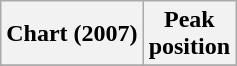<table class="wikitable sortable plainrowheaders">
<tr>
<th>Chart (2007)</th>
<th>Peak<br>position</th>
</tr>
<tr>
</tr>
</table>
